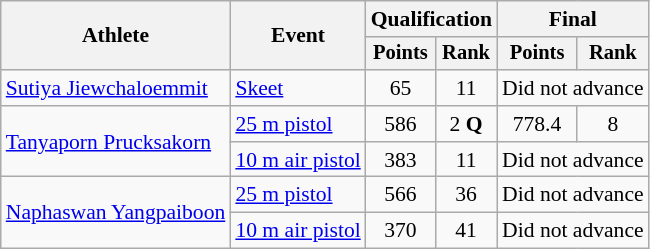<table class="wikitable" style="font-size:90%">
<tr>
<th rowspan="2">Athlete</th>
<th rowspan="2">Event</th>
<th colspan=2>Qualification</th>
<th colspan=2>Final</th>
</tr>
<tr style="font-size:95%">
<th>Points</th>
<th>Rank</th>
<th>Points</th>
<th>Rank</th>
</tr>
<tr align=center>
<td align=left><a href='#'>Sutiya Jiewchaloemmit</a></td>
<td align=left><a href='#'>Skeet</a></td>
<td>65</td>
<td>11</td>
<td colspan=2>Did not advance</td>
</tr>
<tr align=center>
<td align=left rowspan=2><a href='#'>Tanyaporn Prucksakorn</a></td>
<td align=left><a href='#'>25 m pistol</a></td>
<td>586</td>
<td>2 <strong>Q</strong></td>
<td>778.4</td>
<td>8</td>
</tr>
<tr align=center>
<td align=left><a href='#'>10 m air pistol</a></td>
<td>383</td>
<td>11</td>
<td colspan=2>Did not advance</td>
</tr>
<tr align=center>
<td align=left rowspan=2><a href='#'>Naphaswan Yangpaiboon</a></td>
<td align=left><a href='#'>25 m pistol</a></td>
<td>566</td>
<td>36</td>
<td colspan=2>Did not advance</td>
</tr>
<tr align=center>
<td align=left><a href='#'>10 m air pistol</a></td>
<td>370</td>
<td>41</td>
<td colspan=2>Did not advance</td>
</tr>
</table>
